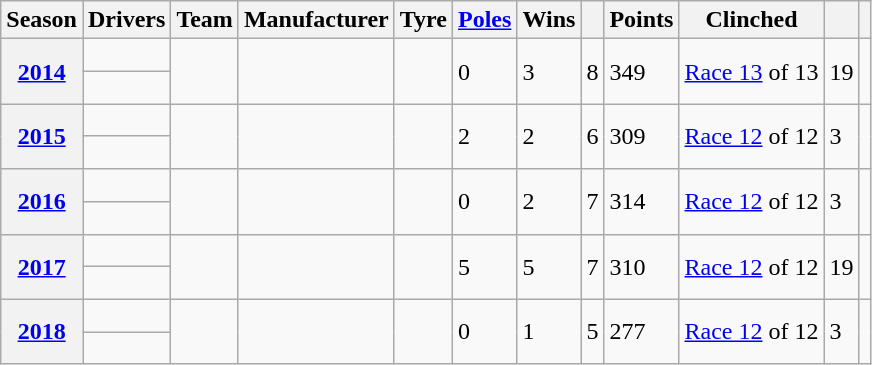<table class="wikitable">
<tr>
<th>Season</th>
<th>Drivers</th>
<th>Team</th>
<th>Manufacturer</th>
<th>Tyre</th>
<th><a href='#'>Poles</a></th>
<th>Wins</th>
<th></th>
<th>Points</th>
<th>Clinched</th>
<th></th>
<th></th>
</tr>
<tr>
<th rowspan="2"><a href='#'>2014</a></th>
<td></td>
<td rowspan="2"></td>
<td rowspan="2"></td>
<td rowspan="2"></td>
<td rowspan="2">0</td>
<td rowspan="2">3</td>
<td rowspan="2">8</td>
<td rowspan="2">349</td>
<td rowspan="2"><a href='#'>Race 13</a> of 13</td>
<td rowspan="2">19</td>
<td rowspan="2"><br><br></td>
</tr>
<tr>
<td></td>
</tr>
<tr>
<th rowspan="2"><a href='#'>2015</a></th>
<td></td>
<td rowspan="2"></td>
<td rowspan="2"></td>
<td rowspan="2"></td>
<td rowspan="2">2</td>
<td rowspan="2">2</td>
<td rowspan="2">6</td>
<td rowspan="2">309</td>
<td rowspan="2"><a href='#'>Race 12</a> of 12</td>
<td rowspan="2">3</td>
<td rowspan="2"><br><br></td>
</tr>
<tr>
<td></td>
</tr>
<tr>
<th rowspan="2"><a href='#'>2016</a></th>
<td></td>
<td rowspan="2"></td>
<td rowspan="2"></td>
<td rowspan="2"></td>
<td rowspan="2">0</td>
<td rowspan="2">2</td>
<td rowspan="2">7</td>
<td rowspan="2">314</td>
<td rowspan="2"><a href='#'>Race 12</a> of 12</td>
<td rowspan="2">3</td>
<td rowspan="2"><br><br></td>
</tr>
<tr>
<td></td>
</tr>
<tr>
<th rowspan="2"><a href='#'>2017</a></th>
<td></td>
<td rowspan="2"></td>
<td rowspan="2"></td>
<td rowspan="2"></td>
<td rowspan="2">5</td>
<td rowspan="2">5</td>
<td rowspan="2">7</td>
<td rowspan="2">310</td>
<td rowspan="2"><a href='#'>Race 12</a> of 12</td>
<td rowspan="2">19</td>
<td rowspan="2"><br><br></td>
</tr>
<tr>
<td></td>
</tr>
<tr>
<th rowspan="2"><a href='#'>2018</a></th>
<td></td>
<td rowspan="2"></td>
<td rowspan="2"></td>
<td rowspan="2"></td>
<td rowspan="2">0</td>
<td rowspan="2">1</td>
<td rowspan="2">5</td>
<td rowspan="2">277</td>
<td rowspan="2"><a href='#'>Race 12</a> of 12</td>
<td rowspan="2">3</td>
<td rowspan="2"><br><br></td>
</tr>
<tr>
<td></td>
</tr>
</table>
